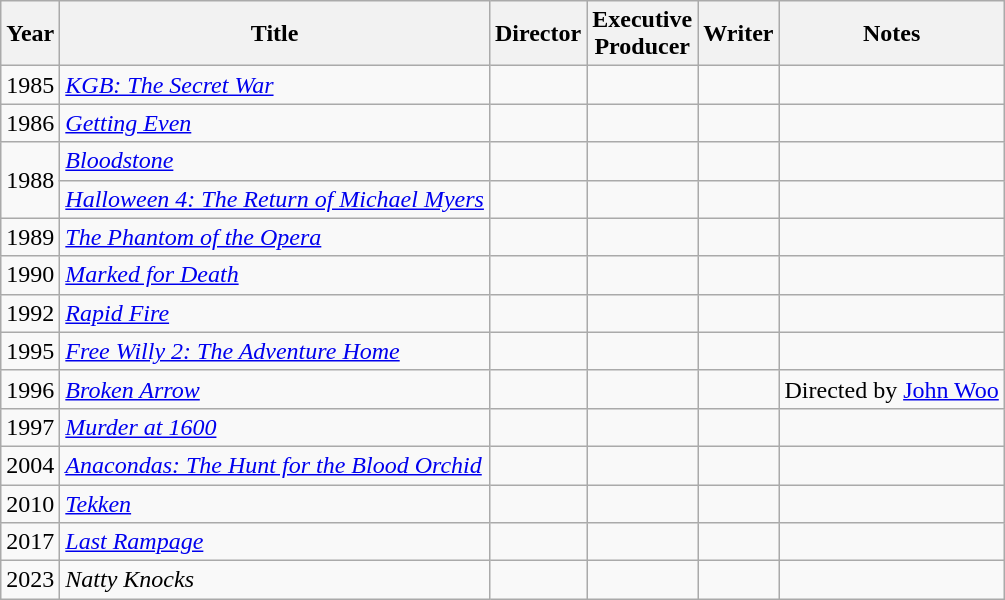<table class="wikitable">
<tr>
<th>Year</th>
<th>Title</th>
<th>Director</th>
<th>Executive<br>Producer</th>
<th>Writer</th>
<th>Notes</th>
</tr>
<tr>
<td>1985</td>
<td><em><a href='#'>KGB: The Secret War</a></em></td>
<td></td>
<td></td>
<td></td>
<td></td>
</tr>
<tr>
<td>1986</td>
<td><em><a href='#'>Getting Even</a></em></td>
<td></td>
<td></td>
<td></td>
<td></td>
</tr>
<tr>
<td rowspan="2">1988</td>
<td><em><a href='#'>Bloodstone</a></em></td>
<td></td>
<td></td>
<td></td>
<td></td>
</tr>
<tr>
<td><em><a href='#'>Halloween 4: The Return of Michael Myers</a></em></td>
<td></td>
<td></td>
<td></td>
<td></td>
</tr>
<tr>
<td>1989</td>
<td><em><a href='#'>The Phantom of the Opera</a></em></td>
<td></td>
<td></td>
<td></td>
<td></td>
</tr>
<tr>
<td>1990</td>
<td><em><a href='#'>Marked for Death</a></em></td>
<td></td>
<td></td>
<td></td>
<td></td>
</tr>
<tr>
<td>1992</td>
<td><em><a href='#'>Rapid Fire</a></em></td>
<td></td>
<td></td>
<td></td>
<td></td>
</tr>
<tr>
<td>1995</td>
<td><em><a href='#'>Free Willy 2: The Adventure Home</a></em></td>
<td></td>
<td></td>
<td></td>
<td></td>
</tr>
<tr>
<td>1996</td>
<td><em><a href='#'>Broken Arrow</a></em></td>
<td></td>
<td></td>
<td></td>
<td>Directed by <a href='#'>John Woo</a></td>
</tr>
<tr>
<td>1997</td>
<td><em><a href='#'>Murder at 1600</a></em></td>
<td></td>
<td></td>
<td></td>
<td></td>
</tr>
<tr>
<td>2004</td>
<td><em><a href='#'>Anacondas: The Hunt for the Blood Orchid</a></em></td>
<td></td>
<td></td>
<td></td>
<td></td>
</tr>
<tr>
<td>2010</td>
<td><em><a href='#'>Tekken</a></em></td>
<td></td>
<td></td>
<td></td>
<td></td>
</tr>
<tr>
<td>2017</td>
<td><em><a href='#'>Last Rampage</a></em></td>
<td></td>
<td></td>
<td></td>
<td></td>
</tr>
<tr>
<td>2023</td>
<td><em>Natty Knocks</em></td>
<td></td>
<td></td>
<td></td>
<td></td>
</tr>
</table>
